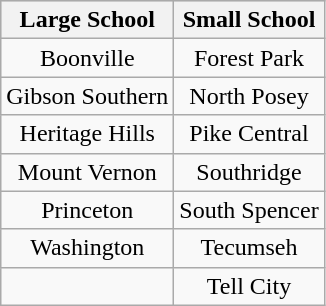<table class="wikitable" style="text-align:center;">
<tr bgcolor=#D3D3D3>
<th>Large School</th>
<th>Small School</th>
</tr>
<tr>
<td>Boonville</td>
<td>Forest Park</td>
</tr>
<tr>
<td>Gibson Southern</td>
<td>North Posey</td>
</tr>
<tr>
<td>Heritage Hills</td>
<td>Pike Central</td>
</tr>
<tr>
<td>Mount Vernon</td>
<td>Southridge</td>
</tr>
<tr>
<td>Princeton</td>
<td>South Spencer</td>
</tr>
<tr>
<td>Washington</td>
<td>Tecumseh</td>
</tr>
<tr>
<td></td>
<td>Tell City</td>
</tr>
</table>
